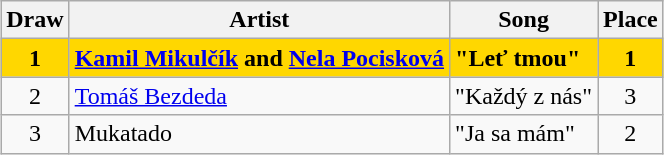<table class="sortable wikitable" style="margin: 1em auto 1em auto; text-align:center;">
<tr>
<th>Draw</th>
<th>Artist</th>
<th>Song</th>
<th>Place</th>
</tr>
<tr style="font-weight:bold; background:gold;">
<td>1</td>
<td align="left"><a href='#'>Kamil Mikulčík</a> and <a href='#'>Nela Pocisková</a></td>
<td align="left">"Leť tmou"</td>
<td>1</td>
</tr>
<tr>
<td>2</td>
<td align="left"><a href='#'>Tomáš Bezdeda</a></td>
<td align="left">"Každý z nás"</td>
<td>3</td>
</tr>
<tr>
<td>3</td>
<td align="left">Mukatado</td>
<td align="left">"Ja sa mám"</td>
<td>2</td>
</tr>
</table>
